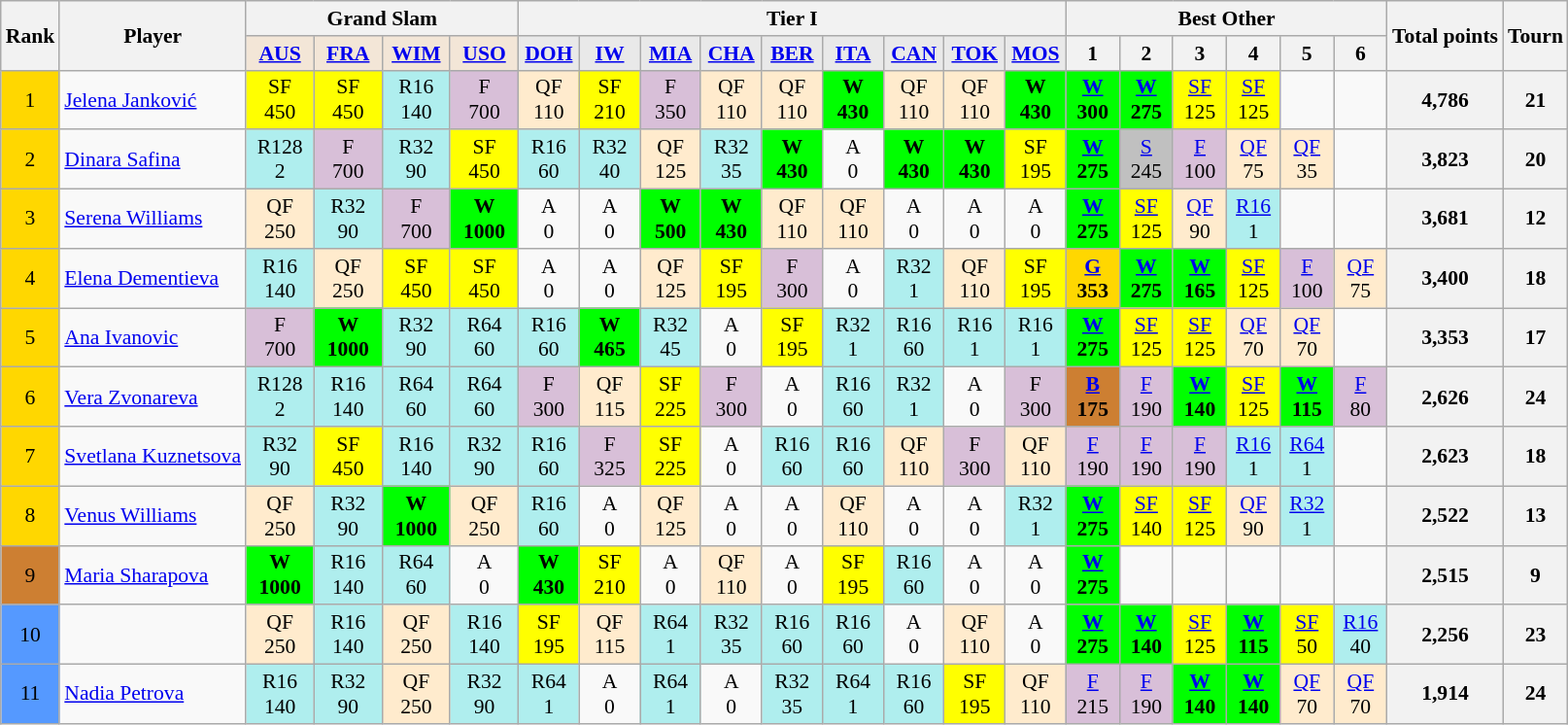<table class=wikitable style=font-size:90%;text-align:center>
<tr>
<th rowspan=2>Rank</th>
<th rowspan="2">Player</th>
<th colspan=4>Grand Slam</th>
<th colspan=9>Tier I</th>
<th colspan=6>Best Other</th>
<th rowspan=2>Total points</th>
<th rowspan=2>Tourn</th>
</tr>
<tr>
<td style="background:#f3e6d7; width:40px;"><strong><a href='#'>AUS</a></strong></td>
<td style="background:#f3e6d7; width:40px;"><strong><a href='#'>FRA</a></strong></td>
<td style="background:#f3e6d7; width:40px;"><strong><a href='#'>WIM</a></strong></td>
<td style="background:#f3e6d7; width:40px;"><strong><a href='#'>USO</a></strong></td>
<td style="background:#e9e9e9; width:35px;"><strong><a href='#'>DOH</a></strong></td>
<td style="background:#e9e9e9; width:35px;"><strong><a href='#'>IW</a></strong></td>
<td style="background:#e9e9e9; width:35px;"><strong><a href='#'>MIA</a></strong></td>
<td style="background:#e9e9e9; width:35px;"><strong><a href='#'>CHA</a></strong></td>
<td style="background:#e9e9e9; width:35px;"><strong><a href='#'>BER</a></strong></td>
<td style="background:#e9e9e9; width:35px;"><strong><a href='#'>ITA</a></strong></td>
<td style="background:#e9e9e9; width:35px;"><strong><a href='#'>CAN</a></strong></td>
<td style="background:#e9e9e9; width:35px;"><strong><a href='#'>TOK</a></strong></td>
<td style="background:#e9e9e9; width:35px;"><strong><a href='#'>MOS</a></strong></td>
<th width=30>1</th>
<th width=30>2</th>
<th width=30>3</th>
<th width=30>4</th>
<th width=30>5</th>
<th width=30>6</th>
</tr>
<tr>
<td bgcolor=gold>1</td>
<td align="left"> <a href='#'>Jelena Janković</a></td>
<td bgcolor=yellow>SF<br>450</td>
<td bgcolor=yellow>SF<br>450</td>
<td bgcolor=#afeeee>R16<br>140</td>
<td bgcolor=thistle>F<br>700</td>
<td bgcolor=#ffebcd>QF<br>110</td>
<td bgcolor=yellow>SF<br>210</td>
<td bgcolor=thistle>F<br>350</td>
<td bgcolor=#ffebcd>QF<br>110</td>
<td bgcolor=#ffebcd>QF<br>110</td>
<td bgcolor=lime><strong>W<br>430</strong></td>
<td bgcolor=#ffebcd>QF<br>110</td>
<td bgcolor=#ffebcd>QF<br>110</td>
<td bgcolor=lime><strong>W<br>430</strong></td>
<td bgcolor=lime><strong><a href='#'>W</a><br>300</strong></td>
<td bgcolor=lime><strong><a href='#'>W</a><br>275</strong></td>
<td bgcolor=yellow><a href='#'>SF</a><br>125</td>
<td bgcolor=yellow><a href='#'>SF</a><br>125</td>
<td></td>
<td></td>
<th>4,786</th>
<th>21</th>
</tr>
<tr>
<td bgcolor=gold>2</td>
<td align="left"> <a href='#'>Dinara Safina</a></td>
<td bgcolor=#afeeee>R128<br>2</td>
<td bgcolor=thistle>F<br>700</td>
<td bgcolor=#afeeee>R32<br>90</td>
<td bgcolor=yellow>SF<br>450</td>
<td bgcolor=#afeeee>R16<br>60</td>
<td bgcolor=#afeeee>R32<br>40</td>
<td bgcolor=#ffebcd>QF<br>125</td>
<td bgcolor=#afeeee>R32<br>35</td>
<td bgcolor=lime><strong>W<br>430</strong></td>
<td>A<br>0</td>
<td bgcolor=lime><strong>W<br>430</strong></td>
<td bgcolor=lime><strong>W<br>430</strong></td>
<td bgcolor=yellow>SF<br>195</td>
<td bgcolor=lime><strong><a href='#'>W</a><br>275</strong></td>
<td bgcolor=silver><a href='#'>S</a><br>245</td>
<td bgcolor=thistle><a href='#'>F</a><br>100</td>
<td bgcolor=#ffebcd><a href='#'>QF</a><br>75</td>
<td bgcolor=#ffebcd><a href='#'>QF</a><br>35</td>
<td></td>
<th>3,823</th>
<th>20</th>
</tr>
<tr>
<td bgcolor=gold>3</td>
<td align="left"> <a href='#'>Serena Williams</a></td>
<td bgcolor=#ffebcd>QF<br>250</td>
<td bgcolor=#afeeee>R32<br>90</td>
<td bgcolor=thistle>F<br>700</td>
<td bgcolor=lime><strong>W<br>1000</strong></td>
<td>A<br>0</td>
<td>A<br>0</td>
<td bgcolor=lime><strong>W<br>500</strong></td>
<td bgcolor=lime><strong>W<br>430</strong></td>
<td bgcolor=#ffebcd>QF<br>110</td>
<td bgcolor=#ffebcd>QF<br>110</td>
<td>A<br>0</td>
<td>A<br>0</td>
<td>A<br>0</td>
<td bgcolor=lime><strong><a href='#'>W</a><br>275</strong></td>
<td bgcolor=yellow><a href='#'>SF</a><br>125</td>
<td bgcolor=#ffebcd><a href='#'>QF</a><br>90</td>
<td bgcolor=#afeeee><a href='#'>R16</a><br>1</td>
<td></td>
<td></td>
<th>3,681</th>
<th>12</th>
</tr>
<tr>
<td bgcolor=gold>4</td>
<td align="left"> <a href='#'>Elena Dementieva</a></td>
<td bgcolor=#afeeee>R16<br>140</td>
<td bgcolor=#ffebcd>QF<br>250</td>
<td bgcolor=yellow>SF<br>450</td>
<td bgcolor=yellow>SF<br>450</td>
<td>A<br>0</td>
<td>A<br>0</td>
<td bgcolor=#ffebcd>QF<br>125</td>
<td bgcolor=yellow>SF<br>195</td>
<td bgcolor=thistle>F<br>300</td>
<td>A<br>0</td>
<td bgcolor=#afeeee>R32<br>1</td>
<td bgcolor=#ffebcd>QF<br>110</td>
<td bgcolor=yellow>SF<br>195</td>
<td bgcolor=gold><strong><a href='#'>G</a><br>353</strong></td>
<td bgcolor=lime><strong><a href='#'>W</a><br>275</strong></td>
<td bgcolor=lime><strong><a href='#'>W</a><br>165</strong></td>
<td bgcolor=yellow><a href='#'>SF</a><br>125</td>
<td bgcolor=thistle><a href='#'>F</a><br>100</td>
<td bgcolor=#ffebcd><a href='#'>QF</a><br>75</td>
<th>3,400</th>
<th>18</th>
</tr>
<tr>
<td bgcolor=gold>5</td>
<td align="left"> <a href='#'>Ana Ivanovic</a></td>
<td bgcolor=thistle>F<br>700</td>
<td bgcolor=lime><strong>W<br>1000</strong></td>
<td bgcolor=#afeeee>R32<br>90</td>
<td bgcolor=#afeeee>R64<br>60</td>
<td bgcolor=#afeeee>R16<br>60</td>
<td bgcolor=lime><strong>W<br>465</strong></td>
<td bgcolor=#afeeee>R32<br>45</td>
<td>A<br>0</td>
<td bgcolor=yellow>SF<br>195</td>
<td bgcolor=#afeeee>R32<br>1</td>
<td bgcolor=#afeeee>R16<br>60</td>
<td bgcolor=#afeeee>R16<br>1</td>
<td bgcolor=#afeeee>R16<br>1</td>
<td bgcolor=lime><strong><a href='#'>W</a><br>275</strong></td>
<td bgcolor=yellow><a href='#'>SF</a><br>125</td>
<td bgcolor=yellow><a href='#'>SF</a><br>125</td>
<td bgcolor=#ffebcd><a href='#'>QF</a><br>70</td>
<td bgcolor=#ffebcd><a href='#'>QF</a><br>70</td>
<td></td>
<th>3,353</th>
<th>17</th>
</tr>
<tr>
<td bgcolor=gold>6</td>
<td align=left> <a href='#'>Vera Zvonareva</a></td>
<td bgcolor=#afeeee>R128<br>2</td>
<td bgcolor=#afeeee>R16<br>140</td>
<td bgcolor=#afeeee>R64<br>60</td>
<td bgcolor=#afeeee>R64<br>60</td>
<td bgcolor=thistle>F<br>300</td>
<td bgcolor=#ffebcd>QF<br>115</td>
<td bgcolor=yellow>SF<br>225</td>
<td bgcolor=thistle>F<br>300</td>
<td>A<br>0</td>
<td bgcolor=#afeeee>R16<br>60</td>
<td bgcolor=#afeeee>R32<br>1</td>
<td>A<br>0</td>
<td bgcolor=thistle>F<br>300</td>
<td bgcolor=cd7f32><strong><a href='#'>B</a><br>175</strong></td>
<td bgcolor=thistle><a href='#'>F</a><br>190</td>
<td bgcolor=lime><strong><a href='#'>W</a><br>140</strong></td>
<td bgcolor=yellow><a href='#'>SF</a><br>125</td>
<td bgcolor=lime><strong><a href='#'>W</a><br>115</strong></td>
<td bgcolor=thistle><a href='#'>F</a><br>80</td>
<th>2,626</th>
<th>24</th>
</tr>
<tr>
<td bgcolor=gold>7</td>
<td align="left"> <a href='#'>Svetlana Kuznetsova</a></td>
<td bgcolor=#afeeee>R32<br>90</td>
<td bgcolor=yellow>SF<br>450</td>
<td bgcolor=#afeeee>R16<br>140</td>
<td bgcolor=#afeeee>R32<br>90</td>
<td bgcolor=#afeeee>R16<br>60</td>
<td bgcolor=thistle>F<br>325</td>
<td bgcolor=yellow>SF<br>225</td>
<td>A<br>0</td>
<td bgcolor=#afeeee>R16<br>60</td>
<td bgcolor=#afeeee>R16<br>60</td>
<td bgcolor=#ffebcd>QF<br>110</td>
<td bgcolor=thistle>F<br>300</td>
<td bgcolor=#ffebcd>QF<br>110</td>
<td bgcolor=thistle><a href='#'>F</a><br>190</td>
<td bgcolor=thistle><a href='#'>F</a><br>190</td>
<td bgcolor=thistle><a href='#'>F</a><br>190</td>
<td bgcolor=#afeeee><a href='#'>R16</a><br>1</td>
<td bgcolor=#afeeee><a href='#'>R64</a><br>1</td>
<td></td>
<th>2,623</th>
<th>18</th>
</tr>
<tr>
<td bgcolor=gold>8</td>
<td align=left> <a href='#'>Venus Williams</a></td>
<td bgcolor=#ffebcd>QF<br>250</td>
<td bgcolor=#afeeee>R32<br>90</td>
<td bgcolor=lime><strong>W<br>1000</strong></td>
<td bgcolor=#ffebcd>QF<br>250</td>
<td bgcolor=#afeeee>R16<br>60</td>
<td>A<br>0</td>
<td bgcolor=#ffebcd>QF<br>125</td>
<td>A<br>0</td>
<td>A<br>0</td>
<td bgcolor=#ffebcd>QF<br>110</td>
<td>A<br>0</td>
<td>A<br>0</td>
<td bgcolor=#afeeee>R32<br>1</td>
<td bgcolor=lime><strong><a href='#'>W</a><br>275</strong></td>
<td bgcolor=yellow><a href='#'>SF</a><br>140</td>
<td bgcolor=yellow><a href='#'>SF</a><br>125</td>
<td bgcolor=#ffebcd><a href='#'>QF</a><br>90</td>
<td bgcolor=#afeeee><a href='#'>R32</a><br>1</td>
<td></td>
<th>2,522</th>
<th>13</th>
</tr>
<tr>
<td bgcolor=cd7f32>9</td>
<td align="left"> <a href='#'>Maria Sharapova</a></td>
<td bgcolor=lime><strong>W<br>1000</strong></td>
<td bgcolor=#afeeee>R16<br>140</td>
<td bgcolor=#afeeee>R64<br>60</td>
<td>A<br>0</td>
<td bgcolor=lime><strong>W<br>430</strong></td>
<td bgcolor=yellow>SF<br>210</td>
<td>A<br>0</td>
<td bgcolor=#ffebcd>QF<br>110</td>
<td>A<br>0</td>
<td bgcolor=yellow>SF<br>195</td>
<td bgcolor=#afeeee>R16<br>60</td>
<td>A<br>0</td>
<td>A<br>0</td>
<td bgcolor=lime><strong><a href='#'>W</a><br>275</strong></td>
<td></td>
<td></td>
<td></td>
<td></td>
<td></td>
<th>2,515</th>
<th>9</th>
</tr>
<tr>
<td style="background:#59f;">10</td>
<td align="left"></td>
<td bgcolor=#ffebcd>QF<br>250</td>
<td bgcolor=#afeeee>R16<br>140</td>
<td bgcolor=#ffebcd>QF<br>250</td>
<td bgcolor=#afeeee>R16<br>140</td>
<td bgcolor=yellow>SF<br>195</td>
<td bgcolor=#ffebcd>QF<br>115</td>
<td bgcolor=#afeeee>R64<br>1</td>
<td bgcolor=#afeeee>R32<br>35</td>
<td bgcolor=#afeeee>R16<br>60</td>
<td bgcolor=#afeeee>R16<br>60</td>
<td>A<br>0</td>
<td bgcolor=#ffebcd>QF<br>110</td>
<td>A<br>0</td>
<td bgcolor=lime><strong><a href='#'>W</a><br>275</strong></td>
<td bgcolor=lime><strong><a href='#'>W</a><br>140</strong></td>
<td bgcolor=yellow><a href='#'>SF</a><br>125</td>
<td bgcolor=lime><strong><a href='#'>W</a><br>115</strong></td>
<td bgcolor=yellow><a href='#'>SF</a><br>50</td>
<td bgcolor=#afeeee><a href='#'>R16</a><br>40</td>
<th>2,256</th>
<th>23</th>
</tr>
<tr>
<td style="background:#59f;">11</td>
<td style="text-align:left"> <a href='#'>Nadia Petrova</a></td>
<td bgcolor=#afeeee>R16<br>140</td>
<td bgcolor=#afeeee>R32<br>90</td>
<td bgcolor=#ffebcd>QF<br>250</td>
<td bgcolor=#afeeee>R32<br>90</td>
<td bgcolor=#afeeee>R64<br>1</td>
<td>A<br>0</td>
<td bgcolor=#afeeee>R64<br>1</td>
<td>A<br>0</td>
<td bgcolor=#afeeee>R32<br>35</td>
<td bgcolor=#afeeee>R64<br>1</td>
<td bgcolor=#afeeee>R16<br>60</td>
<td bgcolor=yellow>SF<br>195</td>
<td bgcolor=#ffebcd>QF<br>110</td>
<td bgcolor=thistle><a href='#'>F</a><br>215</td>
<td bgcolor=thistle><a href='#'>F</a><br>190</td>
<td bgcolor=lime><strong><a href='#'>W</a><br>140</strong></td>
<td bgcolor=lime><strong><a href='#'>W</a><br>140</strong></td>
<td bgcolor=#ffebcd><a href='#'>QF</a><br>70</td>
<td bgcolor=#ffebcd><a href='#'>QF</a><br>70</td>
<th>1,914</th>
<th>24</th>
</tr>
</table>
